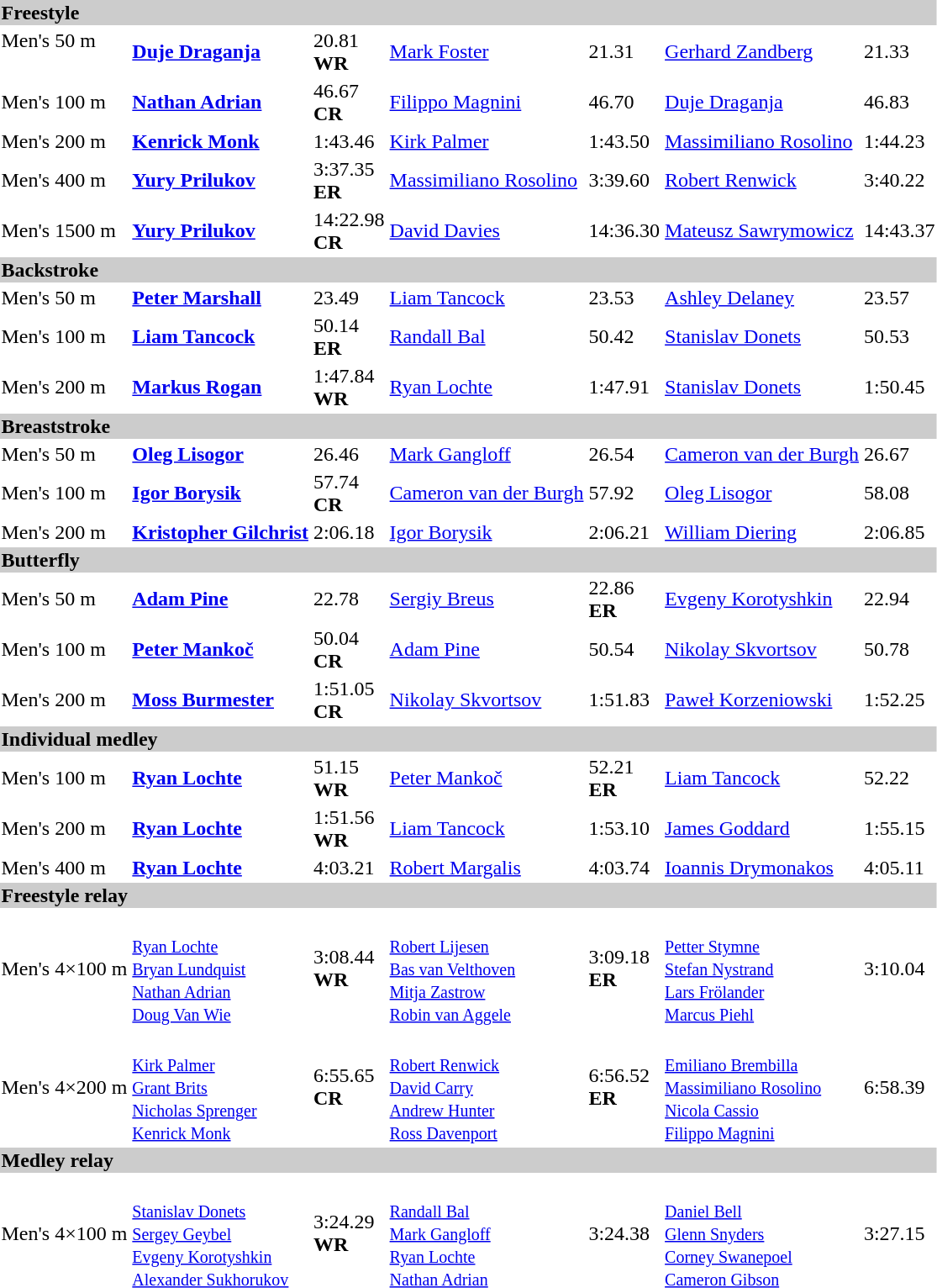<table>
<tr bgcolor="#cccccc">
<td colspan=7><strong>Freestyle</strong></td>
</tr>
<tr>
<td>Men's 50 m <br>  </td>
<td><strong><a href='#'>Duje Draganja</a></strong> <br><small> </small></td>
<td>20.81<br><strong>WR</strong></td>
<td><a href='#'>Mark Foster</a> <br><small> </small></td>
<td>21.31</td>
<td><a href='#'>Gerhard Zandberg</a> <br><small> </small></td>
<td>21.33</td>
</tr>
<tr>
<td>Men's 100 m</td>
<td><strong><a href='#'>Nathan Adrian</a></strong> <br><small></small></td>
<td>46.67<br><strong>CR</strong></td>
<td><a href='#'>Filippo Magnini</a> <br><small> </small></td>
<td>46.70</td>
<td><a href='#'>Duje Draganja</a> <br><small> </small></td>
<td>46.83</td>
</tr>
<tr>
<td>Men's 200 m</td>
<td><strong><a href='#'>Kenrick Monk</a></strong> <br><small> </small></td>
<td>1:43.46</td>
<td><a href='#'>Kirk Palmer</a> <br><small>  </small></td>
<td>1:43.50</td>
<td><a href='#'>Massimiliano Rosolino</a><br><small> </small></td>
<td>1:44.23</td>
</tr>
<tr>
<td>Men's 400 m</td>
<td><strong><a href='#'>Yury Prilukov</a></strong> <br><small> </small></td>
<td>3:37.35<br><strong>ER</strong></td>
<td><a href='#'>Massimiliano Rosolino</a> <br><small> </small></td>
<td>3:39.60</td>
<td><a href='#'>Robert Renwick</a> <br><small> </small></td>
<td>3:40.22</td>
</tr>
<tr>
<td>Men's 1500 m</td>
<td><strong><a href='#'>Yury Prilukov</a></strong> <br><small> </small></td>
<td>14:22.98<br><strong>CR</strong></td>
<td><a href='#'>David Davies</a> <br><small> </small></td>
<td>14:36.30</td>
<td><a href='#'>Mateusz Sawrymowicz</a> <br><small> </small></td>
<td>14:43.37</td>
</tr>
<tr bgcolor="#cccccc">
<td colspan=7><strong>Backstroke</strong></td>
</tr>
<tr>
<td>Men's 50 m</td>
<td><strong><a href='#'>Peter Marshall</a></strong> <br><small> </small></td>
<td>23.49</td>
<td><a href='#'>Liam Tancock</a> <br><small> </small></td>
<td>23.53</td>
<td><a href='#'>Ashley Delaney</a> <br><small> </small></td>
<td>23.57</td>
</tr>
<tr>
<td>Men's 100 m</td>
<td><strong><a href='#'>Liam Tancock</a></strong> <br><small> </small></td>
<td>50.14<br><strong>ER</strong></td>
<td><a href='#'>Randall Bal</a> <br><small> </small></td>
<td>50.42</td>
<td><a href='#'>Stanislav Donets</a> <br><small> </small></td>
<td>50.53</td>
</tr>
<tr>
<td>Men's 200 m</td>
<td><strong><a href='#'>Markus Rogan</a></strong> <br><small> </small></td>
<td>1:47.84<br><strong>WR</strong></td>
<td><a href='#'>Ryan Lochte</a> <br><small> </small></td>
<td>1:47.91</td>
<td><a href='#'>Stanislav Donets</a> <br><small> </small></td>
<td>1:50.45</td>
</tr>
<tr bgcolor="#cccccc">
<td colspan=7><strong>Breaststroke</strong></td>
</tr>
<tr>
<td>Men's 50 m</td>
<td><strong><a href='#'>Oleg Lisogor</a></strong> <br><small> </small></td>
<td>26.46</td>
<td><a href='#'>Mark Gangloff</a> <br><small> </small></td>
<td>26.54</td>
<td><a href='#'>Cameron van der Burgh</a> <br><small> </small></td>
<td>26.67</td>
</tr>
<tr>
<td>Men's 100 m</td>
<td><strong><a href='#'>Igor Borysik</a></strong> <br><small> </small></td>
<td>57.74<br><strong>CR</strong></td>
<td><a href='#'>Cameron van der Burgh</a> <br><small> </small></td>
<td>57.92</td>
<td><a href='#'>Oleg Lisogor</a> <br><small> </small></td>
<td>58.08</td>
</tr>
<tr>
<td>Men's 200 m</td>
<td><strong><a href='#'>Kristopher Gilchrist</a></strong> <br><small> </small></td>
<td>2:06.18</td>
<td><a href='#'>Igor Borysik</a> <br><small> </small></td>
<td>2:06.21</td>
<td><a href='#'>William Diering</a> <br><small> </small></td>
<td>2:06.85</td>
</tr>
<tr bgcolor="#cccccc">
<td colspan=7><strong>Butterfly</strong></td>
</tr>
<tr>
<td>Men's 50 m</td>
<td><strong><a href='#'>Adam Pine</a></strong> <br><small> </small></td>
<td>22.78</td>
<td><a href='#'>Sergiy Breus</a> <br><small> </small></td>
<td>22.86<br><strong>ER</strong></td>
<td><a href='#'>Evgeny Korotyshkin</a> <br><small> </small></td>
<td>22.94</td>
</tr>
<tr>
<td>Men's 100 m</td>
<td><strong><a href='#'>Peter Mankoč</a></strong> <br><small> </small></td>
<td>50.04<br><strong>CR</strong></td>
<td><a href='#'>Adam Pine</a> <br><small> </small></td>
<td>50.54</td>
<td><a href='#'>Nikolay Skvortsov</a> <br><small> </small></td>
<td>50.78</td>
</tr>
<tr>
<td>Men's 200 m</td>
<td><strong><a href='#'>Moss Burmester</a></strong> <br><small> </small></td>
<td>1:51.05<br><strong>CR</strong></td>
<td><a href='#'>Nikolay Skvortsov</a> <br><small> </small></td>
<td>1:51.83</td>
<td><a href='#'>Paweł Korzeniowski</a> <br><small> </small></td>
<td>1:52.25</td>
</tr>
<tr bgcolor="#cccccc">
<td colspan=7><strong>Individual medley</strong></td>
</tr>
<tr>
<td>Men's 100 m</td>
<td><strong><a href='#'>Ryan Lochte</a></strong> <br><small> </small></td>
<td>51.15<br><strong>WR</strong></td>
<td><a href='#'>Peter Mankoč</a> <br><small> </small></td>
<td>52.21<br><strong>ER</strong></td>
<td><a href='#'>Liam Tancock</a> <br><small> </small></td>
<td>52.22</td>
</tr>
<tr>
<td>Men's 200 m</td>
<td><strong><a href='#'>Ryan Lochte</a></strong> <br><small> </small></td>
<td>1:51.56<br><strong>WR</strong></td>
<td><a href='#'>Liam Tancock</a> <br><small> </small></td>
<td>1:53.10</td>
<td><a href='#'>James Goddard</a> <br><small> </small></td>
<td>1:55.15</td>
</tr>
<tr>
<td>Men's 400 m</td>
<td><strong><a href='#'>Ryan Lochte</a></strong> <br><small> </small></td>
<td>4:03.21</td>
<td><a href='#'>Robert Margalis</a> <br><small> </small></td>
<td>4:03.74</td>
<td><a href='#'>Ioannis Drymonakos</a> <br><small> </small></td>
<td>4:05.11</td>
</tr>
<tr bgcolor="#cccccc">
<td colspan=7><strong>Freestyle relay</strong></td>
</tr>
<tr>
<td>Men's 4×100 m</td>
<td><strong></strong><br> <small><a href='#'>Ryan Lochte</a><br><a href='#'>Bryan Lundquist</a><br><a href='#'>Nathan Adrian</a><br><a href='#'>Doug Van Wie</a></small></td>
<td>3:08.44<br><strong>WR</strong></td>
<td><br><small><a href='#'>Robert Lijesen</a><br><a href='#'>Bas van Velthoven</a><br><a href='#'>Mitja Zastrow</a><br><a href='#'>Robin van Aggele</a></small></td>
<td>3:09.18<br><strong>ER</strong></td>
<td><br><small><a href='#'>Petter Stymne</a><br><a href='#'>Stefan Nystrand</a><br><a href='#'>Lars Frölander</a><br><a href='#'>Marcus Piehl</a></small></td>
<td>3:10.04</td>
</tr>
<tr>
<td>Men's 4×200 m</td>
<td><strong></strong><br><small><a href='#'>Kirk Palmer</a><br><a href='#'>Grant Brits</a><br><a href='#'>Nicholas Sprenger</a><br><a href='#'>Kenrick Monk</a></small></td>
<td>6:55.65<br><strong>CR</strong></td>
<td><br><small><a href='#'>Robert Renwick</a><br><a href='#'>David Carry</a><br><a href='#'>Andrew Hunter</a><br><a href='#'>Ross Davenport</a></small></td>
<td>6:56.52<br><strong>ER</strong></td>
<td><br><small><a href='#'>Emiliano Brembilla</a><br><a href='#'>Massimiliano Rosolino</a><br><a href='#'>Nicola Cassio</a><br><a href='#'>Filippo Magnini</a></small></td>
<td>6:58.39</td>
</tr>
<tr bgcolor="#cccccc">
<td colspan=7><strong>Medley relay</strong></td>
</tr>
<tr>
<td>Men's 4×100 m</td>
<td><strong></strong><br><small><a href='#'>Stanislav Donets</a><br><a href='#'>Sergey Geybel</a><br><a href='#'>Evgeny Korotyshkin</a><br><a href='#'>Alexander Sukhorukov</a></small></td>
<td>3:24.29<br><strong>WR</strong></td>
<td><br><small><a href='#'>Randall Bal</a><br><a href='#'>Mark Gangloff</a><br><a href='#'>Ryan Lochte</a><br><a href='#'>Nathan Adrian</a></small></td>
<td>3:24.38</td>
<td><br><small><a href='#'>Daniel Bell</a><br><a href='#'>Glenn Snyders</a><br><a href='#'>Corney Swanepoel</a><br><a href='#'>Cameron Gibson</a></small></td>
<td>3:27.15</td>
</tr>
<tr>
</tr>
</table>
